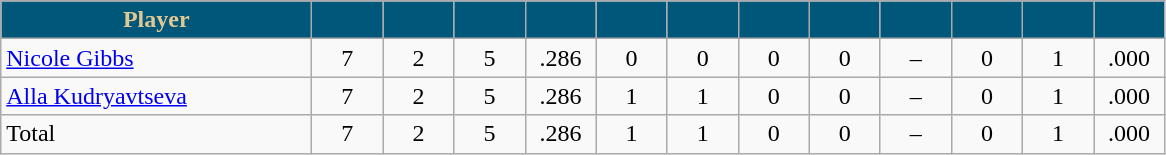<table class="wikitable" style="text-align:center">
<tr>
<th style="background:#015779; color:#E2C993" width="200px">Player</th>
<th style="background:#015779; color:#E2C993" width="40px"></th>
<th style="background:#015779; color:#E2C993" width="40px"></th>
<th style="background:#015779; color:#E2C993" width="40px"></th>
<th style="background:#015779; color:#E2C993" width="40px"></th>
<th style="background:#015779; color:#E2C993" width="40px"></th>
<th style="background:#015779; color:#E2C993" width="40px"></th>
<th style="background:#015779; color:#E2C993" width="40px"></th>
<th style="background:#015779; color:#E2C993" width="40px"></th>
<th style="background:#015779; color:#E2C993" width="40px"></th>
<th style="background:#015779; color:#E2C993" width="40px"></th>
<th style="background:#015779; color:#E2C993" width="40px"></th>
<th style="background:#015779; color:#E2C993" width="40px"></th>
</tr>
<tr>
<td style="text-align:left"><a href='#'>Nicole Gibbs</a></td>
<td>7</td>
<td>2</td>
<td>5</td>
<td>.286</td>
<td>0</td>
<td>0</td>
<td>0</td>
<td>0</td>
<td>–</td>
<td>0</td>
<td>1</td>
<td>.000</td>
</tr>
<tr>
<td style="text-align:left"><a href='#'>Alla Kudryavtseva</a></td>
<td>7</td>
<td>2</td>
<td>5</td>
<td>.286</td>
<td>1</td>
<td>1</td>
<td>0</td>
<td>0</td>
<td>–</td>
<td>0</td>
<td>1</td>
<td>.000</td>
</tr>
<tr>
<td style="text-align:left">Total</td>
<td>7</td>
<td>2</td>
<td>5</td>
<td>.286</td>
<td>1</td>
<td>1</td>
<td>0</td>
<td>0</td>
<td>–</td>
<td>0</td>
<td>1</td>
<td>.000</td>
</tr>
</table>
